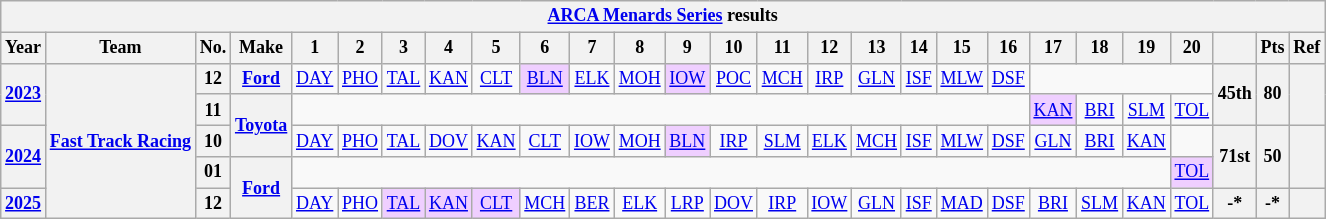<table class="wikitable" style="text-align:center; font-size:75%">
<tr>
<th colspan=48><a href='#'>ARCA Menards Series</a> results</th>
</tr>
<tr>
<th>Year</th>
<th>Team</th>
<th>No.</th>
<th>Make</th>
<th>1</th>
<th>2</th>
<th>3</th>
<th>4</th>
<th>5</th>
<th>6</th>
<th>7</th>
<th>8</th>
<th>9</th>
<th>10</th>
<th>11</th>
<th>12</th>
<th>13</th>
<th>14</th>
<th>15</th>
<th>16</th>
<th>17</th>
<th>18</th>
<th>19</th>
<th>20</th>
<th></th>
<th>Pts</th>
<th>Ref</th>
</tr>
<tr>
<th rowspan=2><a href='#'>2023</a></th>
<th rowspan=5><a href='#'>Fast Track Racing</a></th>
<th>12</th>
<th><a href='#'>Ford</a></th>
<td><a href='#'>DAY</a></td>
<td><a href='#'>PHO</a></td>
<td><a href='#'>TAL</a></td>
<td><a href='#'>KAN</a></td>
<td><a href='#'>CLT</a></td>
<td style="background:#EFCFFF;"><a href='#'>BLN</a><br></td>
<td><a href='#'>ELK</a></td>
<td><a href='#'>MOH</a></td>
<td style="background:#EFCFFF;"><a href='#'>IOW</a><br></td>
<td><a href='#'>POC</a></td>
<td><a href='#'>MCH</a></td>
<td><a href='#'>IRP</a></td>
<td><a href='#'>GLN</a></td>
<td><a href='#'>ISF</a></td>
<td><a href='#'>MLW</a></td>
<td><a href='#'>DSF</a></td>
<td colspan=4></td>
<th rowspan=2>45th</th>
<th rowspan=2>80</th>
<th rowspan=2></th>
</tr>
<tr>
<th>11</th>
<th rowspan=2><a href='#'>Toyota</a></th>
<td colspan=16></td>
<td style="background:#EFCFFF;"><a href='#'>KAN</a><br></td>
<td><a href='#'>BRI</a></td>
<td><a href='#'>SLM</a></td>
<td><a href='#'>TOL</a></td>
</tr>
<tr>
<th rowspan=2><a href='#'>2024</a></th>
<th>10</th>
<td><a href='#'>DAY</a></td>
<td><a href='#'>PHO</a></td>
<td><a href='#'>TAL</a></td>
<td><a href='#'>DOV</a></td>
<td><a href='#'>KAN</a></td>
<td><a href='#'>CLT</a></td>
<td><a href='#'>IOW</a></td>
<td><a href='#'>MOH</a></td>
<td style="background:#EFCFFF;"><a href='#'>BLN</a><br></td>
<td><a href='#'>IRP</a></td>
<td><a href='#'>SLM</a></td>
<td><a href='#'>ELK</a></td>
<td><a href='#'>MCH</a></td>
<td><a href='#'>ISF</a></td>
<td><a href='#'>MLW</a></td>
<td><a href='#'>DSF</a></td>
<td><a href='#'>GLN</a></td>
<td><a href='#'>BRI</a></td>
<td><a href='#'>KAN</a></td>
<td></td>
<th rowspan=2>71st</th>
<th rowspan=2>50</th>
<th rowspan=2></th>
</tr>
<tr>
<th>01</th>
<th rowspan=2><a href='#'>Ford</a></th>
<td colspan=19></td>
<td style="background:#EFCFFF;"><a href='#'>TOL</a><br></td>
</tr>
<tr>
<th><a href='#'>2025</a></th>
<th>12</th>
<td><a href='#'>DAY</a></td>
<td><a href='#'>PHO</a></td>
<td style="background:#EFCFFF;"><a href='#'>TAL</a><br></td>
<td style="background:#EFCFFF;"><a href='#'>KAN</a><br></td>
<td style="background:#EFCFFF;"><a href='#'>CLT</a><br></td>
<td><a href='#'>MCH</a></td>
<td><a href='#'>BER</a></td>
<td><a href='#'>ELK</a></td>
<td><a href='#'>LRP</a></td>
<td><a href='#'>DOV</a></td>
<td><a href='#'>IRP</a></td>
<td><a href='#'>IOW</a></td>
<td><a href='#'>GLN</a></td>
<td><a href='#'>ISF</a></td>
<td><a href='#'>MAD</a></td>
<td><a href='#'>DSF</a></td>
<td><a href='#'>BRI</a></td>
<td><a href='#'>SLM</a></td>
<td><a href='#'>KAN</a></td>
<td><a href='#'>TOL</a></td>
<th>-*</th>
<th>-*</th>
<th></th>
</tr>
</table>
